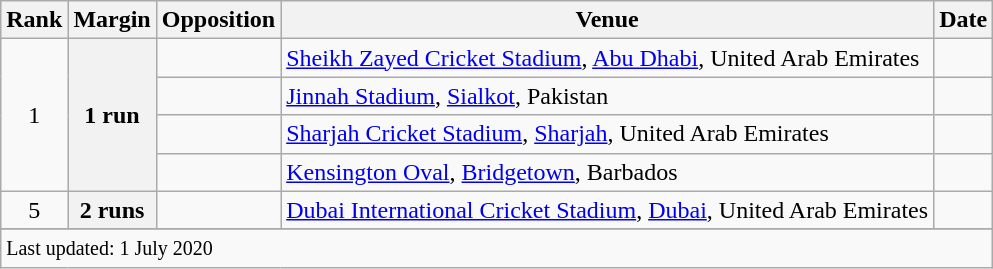<table class="wikitable plainrowheaders sortable">
<tr>
<th scope=col>Rank</th>
<th scope=col>Margin</th>
<th scope=col>Opposition</th>
<th scope=col>Venue</th>
<th scope=col>Date</th>
</tr>
<tr>
<td align=center rowspan=4>1</td>
<th scope=row style="text-align:center;" rowspan=4>1 run</th>
<td></td>
<td><a href='#'>Sheikh Zayed Cricket Stadium</a>, <a href='#'>Abu Dhabi</a>, United Arab Emirates</td>
<td></td>
</tr>
<tr>
<td></td>
<td><a href='#'>Jinnah Stadium</a>, <a href='#'>Sialkot</a>, Pakistan</td>
<td></td>
</tr>
<tr>
<td></td>
<td><a href='#'>Sharjah Cricket Stadium</a>, <a href='#'>Sharjah</a>, United Arab Emirates</td>
<td></td>
</tr>
<tr>
<td></td>
<td><a href='#'>Kensington Oval</a>, <a href='#'>Bridgetown</a>, Barbados</td>
<td></td>
</tr>
<tr>
<td align=center>5</td>
<th scope=row style=text-align:center;>2 runs</th>
<td></td>
<td><a href='#'>Dubai International Cricket Stadium</a>, <a href='#'>Dubai</a>, United Arab Emirates</td>
<td></td>
</tr>
<tr>
</tr>
<tr class=sortbottom>
<td colspan=5><small>Last updated: 1 July 2020</small></td>
</tr>
</table>
